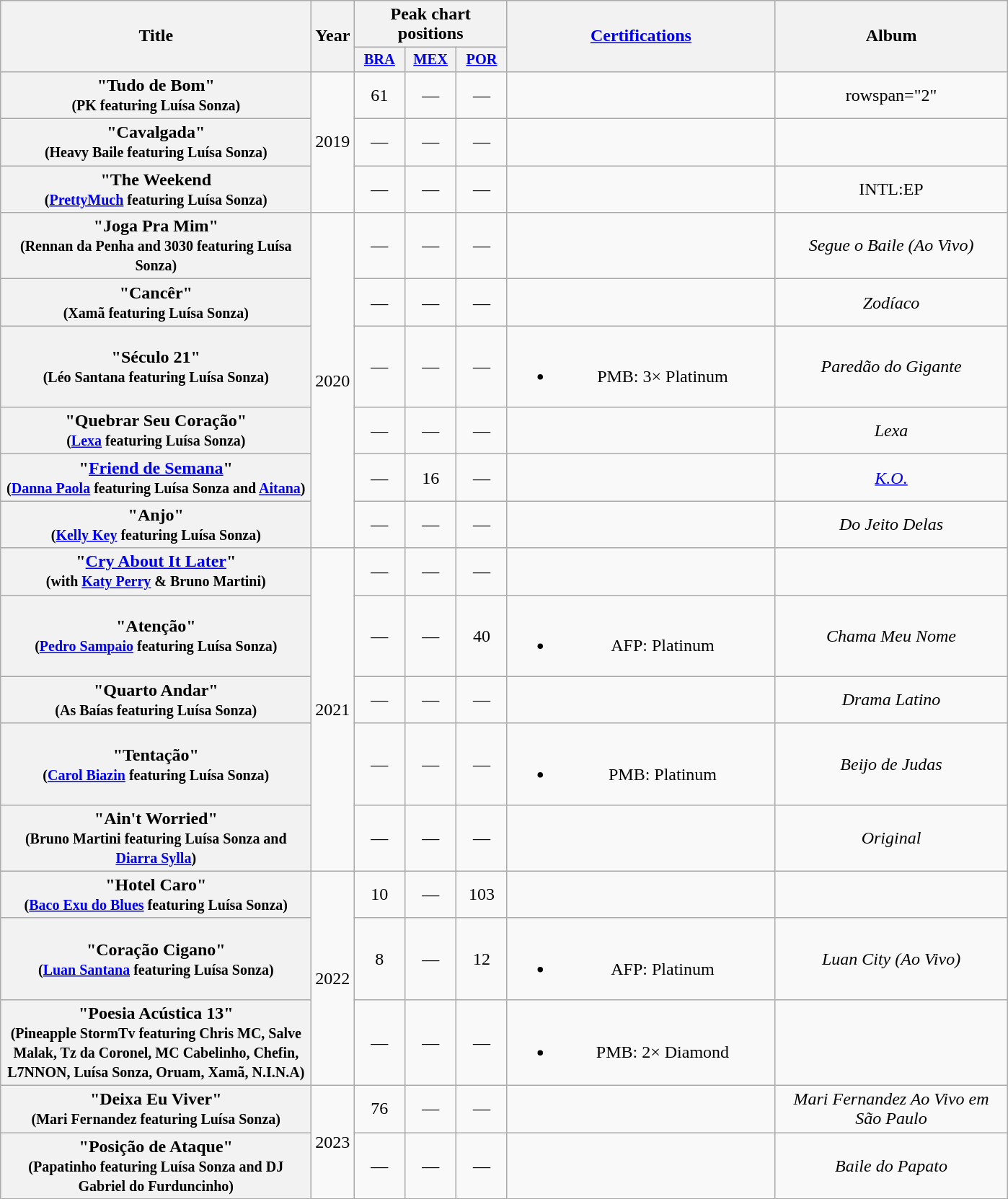<table class="wikitable plainrowheaders" style="text-align:center;" border="1">
<tr>
<th scope="col" rowspan="2" style="width:17.5em;">Title</th>
<th scope="col" rowspan="2" style="width:1em;">Year</th>
<th scope="col" colspan="3">Peak chart positions</th>
<th scope="col" rowspan="2" style="width:15em;"><a href='#'>Certifications</a></th>
<th scope="col" rowspan="2" style="width:13em;">Album</th>
</tr>
<tr>
<th scope="col" style="width:3em;font-size:85%;"><a href='#'>BRA</a><br></th>
<th scope="col" style="width:3em;font-size:85%;"><a href='#'>MEX</a><br></th>
<th scope="col" style="width:3em;font-size:85%;"><a href='#'>POR</a><br></th>
</tr>
<tr>
<th scope="row">"Tudo de Bom"<br><small>(PK featuring Luísa Sonza)</small></th>
<td rowspan="3">2019</td>
<td>61</td>
<td>—</td>
<td>—</td>
<td></td>
<td>rowspan="2" </td>
</tr>
<tr>
<th scope="row">"Cavalgada"<br><small>(Heavy Baile featuring Luísa Sonza)</small></th>
<td>—</td>
<td>—</td>
<td>—</td>
<td></td>
</tr>
<tr>
<th scope="row">"The Weekend<br><small>(<a href='#'>PrettyMuch</a> featuring Luísa Sonza)</small></th>
<td>—</td>
<td>—</td>
<td>—</td>
<td></td>
<td>INTL:EP</td>
</tr>
<tr>
<th scope="row">"Joga Pra Mim"<br><small>(Rennan da Penha and 3030 featuring Luísa Sonza)</small></th>
<td rowspan="6">2020</td>
<td>—</td>
<td>—</td>
<td>—</td>
<td></td>
<td><em>Segue o Baile (Ao Vivo)</em></td>
</tr>
<tr>
<th scope="row">"Cancêr"<br><small>(Xamã featuring Luísa Sonza)</small></th>
<td>—</td>
<td>—</td>
<td>—</td>
<td></td>
<td><em>Zodíaco</em></td>
</tr>
<tr>
<th scope="row">"Século 21"<br><small>(Léo Santana featuring Luísa Sonza)</small></th>
<td>—</td>
<td>—</td>
<td>—</td>
<td><br><ul><li>PMB: 3× Platinum</li></ul></td>
<td><em>Paredão do Gigante</em></td>
</tr>
<tr>
<th scope="row">"Quebrar Seu Coração"<br><small>(<a href='#'>Lexa</a> featuring Luísa Sonza)</small></th>
<td>—</td>
<td>—</td>
<td>—</td>
<td></td>
<td><em>Lexa</em></td>
</tr>
<tr>
<th scope="row">"<a href='#'>Friend de Semana</a>"<br><small>(<a href='#'>Danna Paola</a> featuring Luísa Sonza and <a href='#'>Aitana</a>)</small></th>
<td>—</td>
<td>16</td>
<td>—</td>
<td></td>
<td><em><a href='#'>K.O.</a></em></td>
</tr>
<tr>
<th scope="row">"Anjo"<br><small>(<a href='#'>Kelly Key</a> featuring Luísa Sonza)</small></th>
<td>—</td>
<td>—</td>
<td>—</td>
<td></td>
<td><em>Do Jeito Delas</em></td>
</tr>
<tr>
<th scope="row">"<a href='#'>Cry About It Later</a>"<br><small>(with <a href='#'>Katy Perry</a> & Bruno Martini)</small></th>
<td rowspan="5">2021</td>
<td>—</td>
<td>—</td>
<td>—</td>
<td></td>
<td></td>
</tr>
<tr>
<th scope="row">"Atenção"<br><small>(<a href='#'>Pedro Sampaio</a> featuring Luísa Sonza)</small></th>
<td>—</td>
<td>—</td>
<td>40</td>
<td><br><ul><li>AFP: Platinum</li></ul></td>
<td><em>Chama Meu Nome</em></td>
</tr>
<tr>
<th scope="row">"Quarto Andar"<br><small>(As Baías featuring Luísa Sonza)</small></th>
<td>—</td>
<td>—</td>
<td>—</td>
<td></td>
<td><em>Drama Latino</em></td>
</tr>
<tr>
<th scope="row">"Tentação"<br><small>(<a href='#'>Carol Biazin</a> featuring Luísa Sonza)</small></th>
<td>—</td>
<td>—</td>
<td>—</td>
<td><br><ul><li>PMB: Platinum</li></ul></td>
<td><em>Beijo de Judas</em></td>
</tr>
<tr>
<th scope="row">"Ain't Worried"<br><small>(Bruno Martini featuring Luísa Sonza and <a href='#'>Diarra Sylla</a>)</small></th>
<td>—</td>
<td>—</td>
<td>—</td>
<td></td>
<td><em>Original</em></td>
</tr>
<tr>
<th scope="row">"Hotel Caro"<br><small>(<a href='#'>Baco Exu do Blues</a> featuring Luísa Sonza)</small></th>
<td rowspan="3">2022</td>
<td>10</td>
<td>—</td>
<td>103</td>
<td></td>
</tr>
<tr>
<th scope="row">"Coração Cigano"<br><small>(<a href='#'>Luan Santana</a> featuring Luísa Sonza)</small></th>
<td>8</td>
<td>—</td>
<td>12</td>
<td><br><ul><li>AFP: Platinum</li></ul></td>
<td><em>Luan City (Ao Vivo)</em></td>
</tr>
<tr>
<th scope="row">"Poesia Acústica 13"<br><small>(Pineapple StormTv featuring Chris MC, Salve Malak, Tz da Coronel, MC Cabelinho, Chefin, L7NNON, Luísa Sonza, Oruam, Xamã, N.I.N.A)</small></th>
<td>—</td>
<td>—</td>
<td>—</td>
<td><br><ul><li>PMB: 2× Diamond</li></ul></td>
<td></td>
</tr>
<tr>
<th scope="row">"Deixa Eu Viver"<br><small>(Mari Fernandez featuring Luísa Sonza)</small></th>
<td rowspan="2">2023</td>
<td>76</td>
<td>—</td>
<td>—</td>
<td></td>
<td><em>Mari Fernandez Ao Vivo em São Paulo</em></td>
</tr>
<tr>
<th scope="row">"Posição de Ataque"<br><small>(Papatinho featuring Luísa Sonza and DJ Gabriel do Furduncinho)</small></th>
<td>—</td>
<td>—</td>
<td>—</td>
<td></td>
<td><em>Baile do Papato</em></td>
</tr>
<tr>
</tr>
</table>
